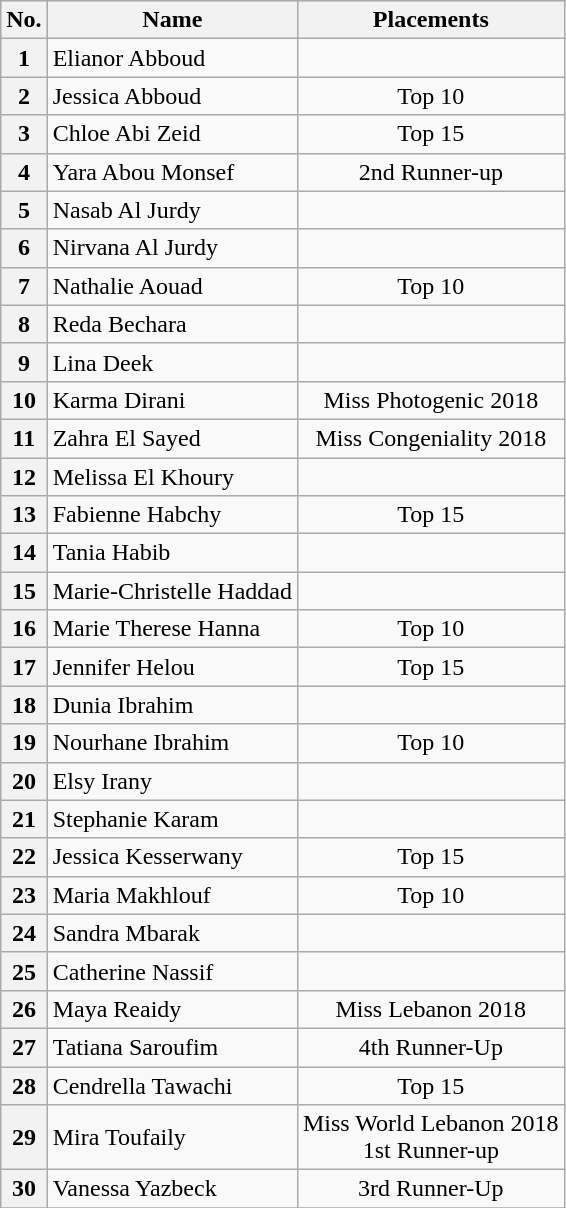<table class="sortable wikitable">
<tr style="background:#ccc;">
<th>No.</th>
<th>Name</th>
<th>Placements</th>
</tr>
<tr>
<th>1</th>
<td>Elianor Abboud</td>
<td align=center></td>
</tr>
<tr>
<th>2</th>
<td>Jessica Abboud</td>
<td align=center>Top 10</td>
</tr>
<tr>
<th>3</th>
<td>Chloe Abi Zeid</td>
<td align=center>Top 15</td>
</tr>
<tr>
<th>4</th>
<td>Yara Abou Monsef</td>
<td align=center>2nd Runner-up</td>
</tr>
<tr>
<th>5</th>
<td>Nasab Al Jurdy</td>
<td align=center></td>
</tr>
<tr>
<th>6</th>
<td>Nirvana Al Jurdy</td>
<td align=center></td>
</tr>
<tr>
<th>7</th>
<td>Nathalie Aouad</td>
<td align=center>Top 10</td>
</tr>
<tr>
<th>8</th>
<td>Reda Bechara</td>
<td align=center></td>
</tr>
<tr>
<th>9</th>
<td>Lina Deek</td>
<td align=center></td>
</tr>
<tr>
<th>10</th>
<td>Karma Dirani</td>
<td align=center>Miss Photogenic 2018</td>
</tr>
<tr>
<th>11</th>
<td>Zahra El Sayed</td>
<td align=center>Miss Congeniality 2018</td>
</tr>
<tr>
<th>12</th>
<td>Melissa El Khoury</td>
<td align=center></td>
</tr>
<tr>
<th>13</th>
<td>Fabienne Habchy</td>
<td align=center>Top 15</td>
</tr>
<tr>
<th>14</th>
<td>Tania Habib</td>
<td align=center></td>
</tr>
<tr>
<th>15</th>
<td>Marie-Christelle Haddad</td>
<td align=center></td>
</tr>
<tr>
<th>16</th>
<td>Marie Therese Hanna</td>
<td align=center>Top 10</td>
</tr>
<tr>
<th>17</th>
<td>Jennifer Helou</td>
<td align=center>Top 15</td>
</tr>
<tr>
<th>18</th>
<td>Dunia Ibrahim</td>
<td align=center></td>
</tr>
<tr>
<th>19</th>
<td>Nourhane Ibrahim</td>
<td align=center>Top 10</td>
</tr>
<tr>
<th>20</th>
<td>Elsy Irany</td>
<td align=center></td>
</tr>
<tr>
<th>21</th>
<td>Stephanie Karam</td>
<td align=center></td>
</tr>
<tr>
<th>22</th>
<td>Jessica Kesserwany</td>
<td align=center>Top 15</td>
</tr>
<tr>
<th>23</th>
<td>Maria Makhlouf</td>
<td align=center>Top 10</td>
</tr>
<tr>
<th>24</th>
<td>Sandra Mbarak</td>
<td align=center></td>
</tr>
<tr>
<th>25</th>
<td>Catherine Nassif</td>
<td align=center></td>
</tr>
<tr>
<th>26</th>
<td>Maya Reaidy</td>
<td align=center>Miss Lebanon 2018</td>
</tr>
<tr>
<th>27</th>
<td>Tatiana Saroufim</td>
<td align=center>4th Runner-Up</td>
</tr>
<tr>
<th>28</th>
<td>Cendrella Tawachi</td>
<td align=center>Top 15</td>
</tr>
<tr>
<th>29</th>
<td>Mira Toufaily</td>
<td align=center>Miss World Lebanon 2018<br>1st Runner-up</td>
</tr>
<tr>
<th>30</th>
<td>Vanessa Yazbeck</td>
<td align=center>3rd Runner-Up</td>
</tr>
<tr>
</tr>
</table>
